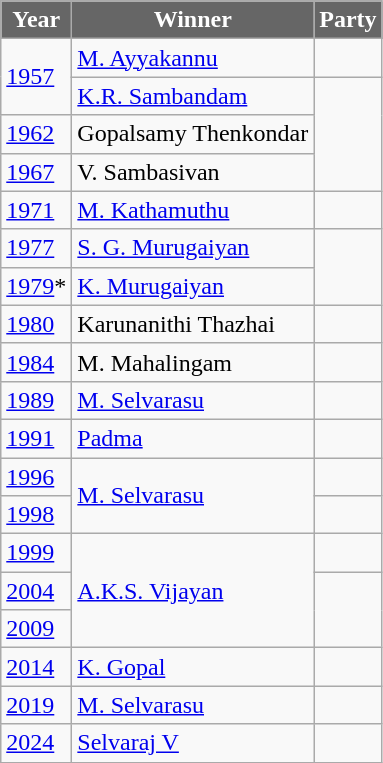<table class="wikitable sortable">
<tr>
<th style="background-color:#666666; color:white">Year</th>
<th style="background-color:#666666; color:white">Winner</th>
<th scope="col" style="background-color:#666666; color:white" colspan=2>Party</th>
</tr>
<tr --->
<td rowspan=2><a href='#'>1957</a></td>
<td><a href='#'>M. Ayyakannu</a></td>
<td></td>
</tr>
<tr>
<td><a href='#'>K.R. Sambandam</a></td>
</tr>
<tr>
<td><a href='#'>1962</a></td>
<td>Gopalsamy Thenkondar</td>
</tr>
<tr --->
<td><a href='#'>1967</a></td>
<td>V. Sambasivan</td>
</tr>
<tr --->
<td><a href='#'>1971</a></td>
<td><a href='#'>M. Kathamuthu</a></td>
<td></td>
</tr>
<tr --->
<td><a href='#'>1977</a></td>
<td><a href='#'>S. G. Murugaiyan</a></td>
</tr>
<tr --->
<td><a href='#'>1979</a>*</td>
<td><a href='#'>K. Murugaiyan</a></td>
</tr>
<tr --->
<td><a href='#'>1980</a></td>
<td>Karunanithi Thazhai</td>
<td></td>
</tr>
<tr --->
<td><a href='#'>1984</a></td>
<td>M. Mahalingam</td>
<td></td>
</tr>
<tr --->
<td><a href='#'>1989</a></td>
<td><a href='#'>M. Selvarasu</a></td>
<td></td>
</tr>
<tr --->
<td><a href='#'>1991</a></td>
<td><a href='#'>Padma</a></td>
<td></td>
</tr>
<tr --->
<td><a href='#'>1996</a></td>
<td rowspan="2"><a href='#'>M. Selvarasu</a></td>
<td></td>
</tr>
<tr --->
<td><a href='#'>1998</a></td>
</tr>
<tr --->
<td><a href='#'>1999</a></td>
<td rowspan="3"><a href='#'>A.K.S. Vijayan</a></td>
<td></td>
</tr>
<tr --->
<td><a href='#'>2004</a></td>
</tr>
<tr --->
<td><a href='#'>2009</a></td>
</tr>
<tr>
<td><a href='#'>2014</a></td>
<td><a href='#'>K. Gopal</a></td>
<td></td>
</tr>
<tr>
<td><a href='#'>2019</a></td>
<td><a href='#'>M. Selvarasu</a></td>
<td></td>
</tr>
<tr>
<td><a href='#'>2024</a></td>
<td><a href='#'>Selvaraj V</a></td>
</tr>
</table>
